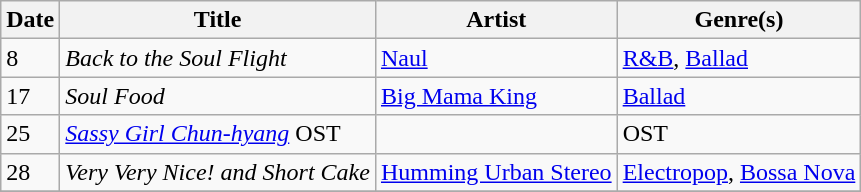<table class="wikitable" style="text-align: left;">
<tr>
<th>Date</th>
<th>Title</th>
<th>Artist</th>
<th>Genre(s)</th>
</tr>
<tr>
<td>8</td>
<td><em>Back to the Soul Flight</em></td>
<td><a href='#'>Naul</a></td>
<td><a href='#'>R&B</a>, <a href='#'>Ballad</a></td>
</tr>
<tr>
<td>17</td>
<td><em>Soul Food</em></td>
<td><a href='#'>Big Mama King</a></td>
<td><a href='#'>Ballad</a></td>
</tr>
<tr>
<td>25</td>
<td><em><a href='#'>Sassy Girl Chun-hyang</a></em> OST</td>
<td></td>
<td>OST</td>
</tr>
<tr>
<td>28</td>
<td><em>Very Very Nice! and Short Cake</em></td>
<td><a href='#'>Humming Urban Stereo</a></td>
<td><a href='#'>Electropop</a>, <a href='#'>Bossa Nova</a></td>
</tr>
<tr>
</tr>
</table>
